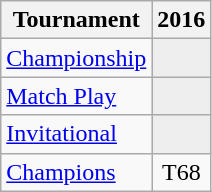<table class="wikitable" style="text-align:center;">
<tr>
<th>Tournament</th>
<th>2016</th>
</tr>
<tr>
<td align="left"><a href='#'>Championship</a></td>
<td style="background:#eeeeee;"></td>
</tr>
<tr>
<td align="left"><a href='#'>Match Play</a></td>
<td style="background:#eeeeee;"></td>
</tr>
<tr>
<td align="left"><a href='#'>Invitational</a></td>
<td style="background:#eeeeee;"></td>
</tr>
<tr>
<td align="left"><a href='#'>Champions</a></td>
<td>T68</td>
</tr>
</table>
